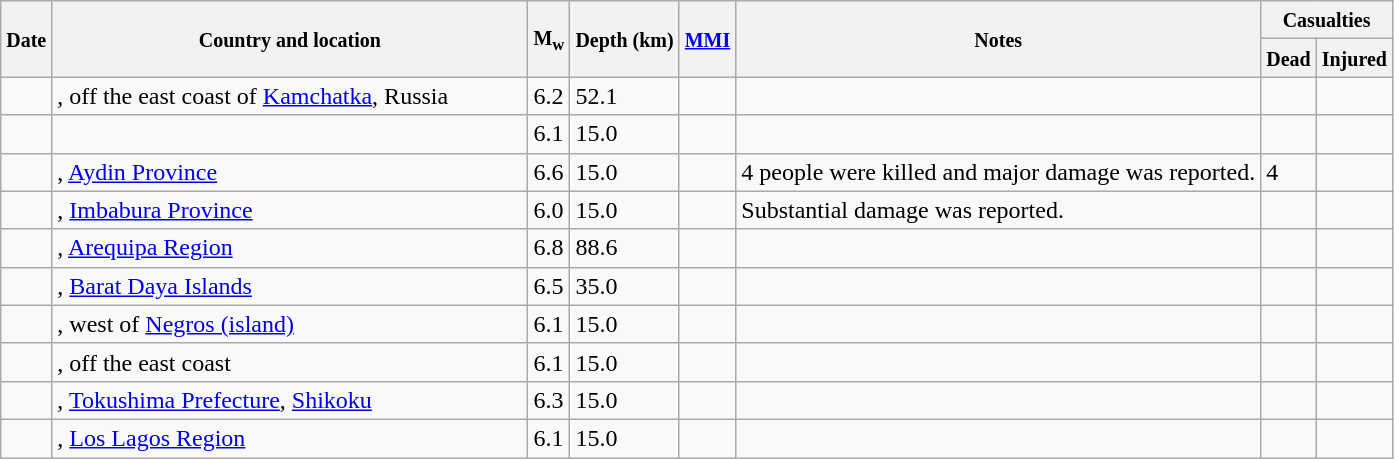<table class="wikitable sortable sort-under" style="border:1px black; margin-left:1em;">
<tr>
<th rowspan="2"><small>Date</small></th>
<th rowspan="2" style="width: 310px"><small>Country and location</small></th>
<th rowspan="2"><small>M<sub>w</sub></small></th>
<th rowspan="2"><small>Depth (km)</small></th>
<th rowspan="2"><small><a href='#'>MMI</a></small></th>
<th rowspan="2" class="unsortable"><small>Notes</small></th>
<th colspan="2"><small>Casualties</small></th>
</tr>
<tr>
<th><small>Dead</small></th>
<th><small>Injured</small></th>
</tr>
<tr>
<td></td>
<td>, off the east coast of <a href='#'>Kamchatka</a>, Russia</td>
<td>6.2</td>
<td>52.1</td>
<td></td>
<td></td>
<td></td>
<td></td>
</tr>
<tr>
<td></td>
<td></td>
<td>6.1</td>
<td>15.0</td>
<td></td>
<td></td>
<td></td>
<td></td>
</tr>
<tr>
<td></td>
<td>, <a href='#'>Aydin Province</a></td>
<td>6.6</td>
<td>15.0</td>
<td></td>
<td>4 people were killed and major damage was reported.</td>
<td>4</td>
<td></td>
</tr>
<tr>
<td></td>
<td>, <a href='#'>Imbabura Province</a></td>
<td>6.0</td>
<td>15.0</td>
<td></td>
<td>Substantial damage was reported.</td>
<td></td>
<td></td>
</tr>
<tr>
<td></td>
<td>, <a href='#'>Arequipa Region</a></td>
<td>6.8</td>
<td>88.6</td>
<td></td>
<td></td>
<td></td>
<td></td>
</tr>
<tr>
<td></td>
<td>, <a href='#'>Barat Daya Islands</a></td>
<td>6.5</td>
<td>35.0</td>
<td></td>
<td></td>
<td></td>
<td></td>
</tr>
<tr>
<td></td>
<td>, west of <a href='#'>Negros (island)</a></td>
<td>6.1</td>
<td>15.0</td>
<td></td>
<td></td>
<td></td>
<td></td>
</tr>
<tr>
<td></td>
<td>, off the east coast</td>
<td>6.1</td>
<td>15.0</td>
<td></td>
<td></td>
<td></td>
<td></td>
</tr>
<tr>
<td></td>
<td>, <a href='#'>Tokushima Prefecture</a>, <a href='#'>Shikoku</a></td>
<td>6.3</td>
<td>15.0</td>
<td></td>
<td></td>
<td></td>
<td></td>
</tr>
<tr>
<td></td>
<td>, <a href='#'>Los Lagos Region</a></td>
<td>6.1</td>
<td>15.0</td>
<td></td>
<td></td>
<td></td>
<td></td>
</tr>
</table>
